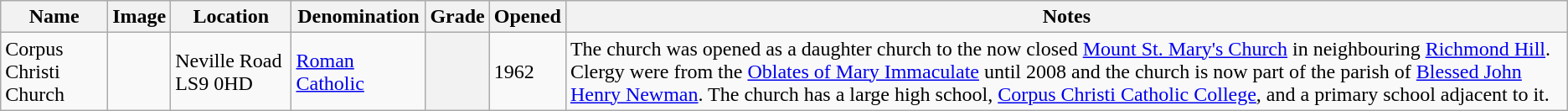<table class="wikitable sortable">
<tr>
<th>Name</th>
<th class="unsortable">Image</th>
<th>Location</th>
<th>Denomination</th>
<th>Grade</th>
<th>Opened</th>
<th class="unsortable">Notes</th>
</tr>
<tr>
<td>Corpus Christi Church</td>
<td></td>
<td>Neville Road LS9 0HD</td>
<td><a href='#'>Roman Catholic</a></td>
<th></th>
<td>1962</td>
<td>The church was opened as a daughter church to the now closed <a href='#'>Mount St. Mary's Church</a> in neighbouring <a href='#'>Richmond Hill</a>. Clergy were from the <a href='#'>Oblates of Mary Immaculate</a> until 2008  and the church is now part of the parish of <a href='#'>Blessed John Henry Newman</a>. The church has a large high school, <a href='#'>Corpus Christi Catholic College</a>, and a primary school adjacent to it.</td>
</tr>
</table>
